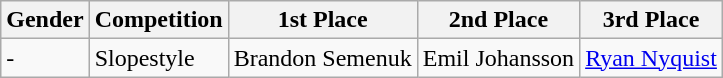<table class="wikitable">
<tr>
<th>Gender</th>
<th>Competition</th>
<th>1st Place</th>
<th>2nd Place</th>
<th>3rd Place</th>
</tr>
<tr>
<td>-</td>
<td>Slopestyle</td>
<td>Brandon Semenuk</td>
<td>Emil Johansson</td>
<td><a href='#'>Ryan Nyquist</a></td>
</tr>
</table>
